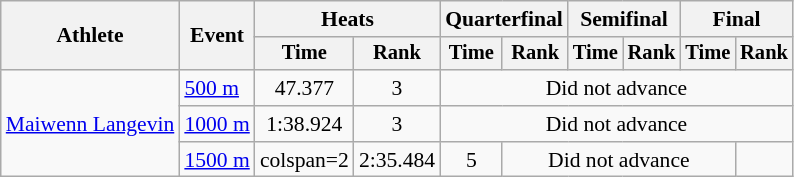<table class="wikitable" style="font-size:90%">
<tr>
<th rowspan=2>Athlete</th>
<th rowspan=2>Event</th>
<th colspan=2>Heats</th>
<th colspan=2>Quarterfinal</th>
<th colspan=2>Semifinal</th>
<th colspan=2>Final</th>
</tr>
<tr style="font-size:95%">
<th>Time</th>
<th>Rank</th>
<th>Time</th>
<th>Rank</th>
<th>Time</th>
<th>Rank</th>
<th>Time</th>
<th>Rank</th>
</tr>
<tr align=center>
<td align=left rowspan=3><a href='#'>Maiwenn Langevin</a></td>
<td align=left><a href='#'>500 m</a></td>
<td>47.377</td>
<td>3</td>
<td colspan=6>Did not advance</td>
</tr>
<tr align=center>
<td align=left><a href='#'>1000 m</a></td>
<td>1:38.924</td>
<td>3</td>
<td colspan=6>Did not advance</td>
</tr>
<tr align=center>
<td align=left><a href='#'>1500 m</a></td>
<td>colspan=2</td>
<td>2:35.484</td>
<td>5</td>
<td colspan=4>Did not advance</td>
</tr>
</table>
